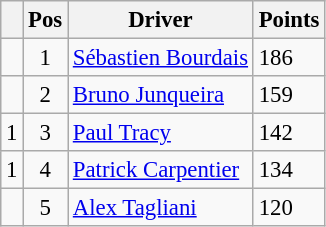<table class="wikitable" style="font-size: 95%;">
<tr>
<th></th>
<th>Pos</th>
<th>Driver</th>
<th>Points</th>
</tr>
<tr>
<td align="left"></td>
<td align="center">1</td>
<td> <a href='#'>Sébastien Bourdais</a></td>
<td align="left">186</td>
</tr>
<tr>
<td align="left"></td>
<td align="center">2</td>
<td> <a href='#'>Bruno Junqueira</a></td>
<td align="left">159</td>
</tr>
<tr>
<td align="left"> 1</td>
<td align="center">3</td>
<td> <a href='#'>Paul Tracy</a></td>
<td align="left">142</td>
</tr>
<tr>
<td align="left"> 1</td>
<td align="center">4</td>
<td> <a href='#'>Patrick Carpentier</a></td>
<td align="left">134</td>
</tr>
<tr>
<td align="left"></td>
<td align="center">5</td>
<td> <a href='#'>Alex Tagliani</a></td>
<td align="left">120</td>
</tr>
</table>
